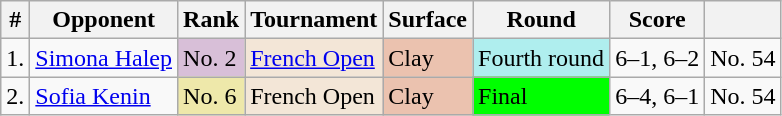<table class="wikitable sortable">
<tr>
<th>#</th>
<th>Opponent</th>
<th>Rank</th>
<th>Tournament</th>
<th>Surface</th>
<th>Round</th>
<th>Score</th>
<th></th>
</tr>
<tr>
<td>1.</td>
<td> <a href='#'>Simona Halep</a></td>
<td bgcolor=thistle>No. 2</td>
<td bgcolor=f3e6d7><a href='#'>French Open</a></td>
<td bgcolor=ebc2af>Clay</td>
<td bgcolor=afeeee>Fourth round</td>
<td>6–1, 6–2</td>
<td>No. 54</td>
</tr>
<tr>
<td>2.</td>
<td> <a href='#'>Sofia Kenin</a></td>
<td bgcolor=eee8aa>No. 6</td>
<td bgcolor=f3e6d7>French Open</td>
<td bgcolor=ebc2af>Clay</td>
<td bgcolor=lime>Final</td>
<td>6–4, 6–1</td>
<td>No. 54</td>
</tr>
</table>
